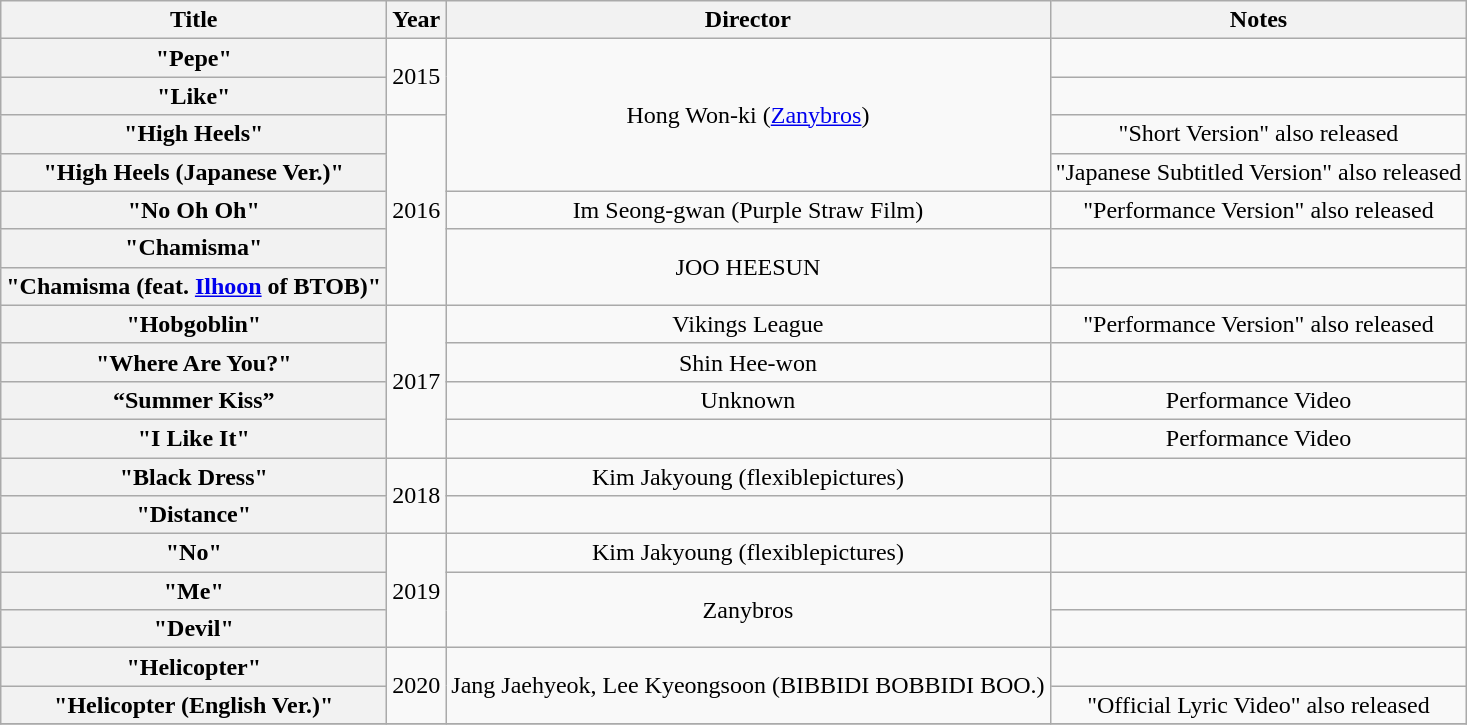<table class="wikitable plainrowheaders" style="text-align:center;">
<tr>
<th>Title</th>
<th>Year</th>
<th>Director</th>
<th>Notes</th>
</tr>
<tr>
<th scope="row">"Pepe"</th>
<td rowspan="2">2015</td>
<td rowspan="4">Hong Won-ki (<a href='#'>Zanybros</a>)</td>
<td></td>
</tr>
<tr>
<th scope="row">"Like"</th>
</tr>
<tr>
<th scope="row">"High Heels"</th>
<td rowspan="5">2016</td>
<td>"Short Version" also released</td>
</tr>
<tr>
<th scope="row">"High Heels (Japanese Ver.)"</th>
<td>"Japanese Subtitled Version" also released</td>
</tr>
<tr>
<th scope="row">"No Oh Oh"</th>
<td>Im Seong-gwan (Purple Straw Film)</td>
<td>"Performance Version" also released</td>
</tr>
<tr>
<th scope="row">"Chamisma"</th>
<td rowspan="2">JOO HEESUN</td>
<td></td>
</tr>
<tr>
<th scope="row">"Chamisma (feat. <a href='#'>Ilhoon</a> of BTOB)"</th>
<td></td>
</tr>
<tr>
<th scope="row">"Hobgoblin"</th>
<td rowspan="4">2017</td>
<td>Vikings League</td>
<td>"Performance Version" also released</td>
</tr>
<tr>
<th scope="row">"Where Are You?"</th>
<td>Shin Hee-won</td>
</tr>
<tr>
<th scope="row">“Summer Kiss”</th>
<td>Unknown</td>
<td>Performance Video</td>
</tr>
<tr>
<th scope="row">"I Like It"</th>
<td></td>
<td>Performance Video</td>
</tr>
<tr>
<th scope="row">"Black Dress"</th>
<td rowspan="2">2018</td>
<td>Kim Jakyoung (flexiblepictures)</td>
<td></td>
</tr>
<tr>
<th scope="row">"Distance"</th>
<td></td>
<td></td>
</tr>
<tr>
<th scope="row">"No"</th>
<td rowspan="3">2019</td>
<td>Kim Jakyoung (flexiblepictures)</td>
<td></td>
</tr>
<tr>
<th scope="row">"Me"</th>
<td rowspan="2">Zanybros</td>
<td></td>
</tr>
<tr>
<th scope="row">"Devil"</th>
<td></td>
</tr>
<tr>
<th scope="row">"Helicopter"</th>
<td rowspan="2">2020</td>
<td rowspan="2">Jang Jaehyeok, Lee Kyeongsoon (BIBBIDI BOBBIDI BOO.)</td>
<td></td>
</tr>
<tr>
<th scope="row">"Helicopter (English Ver.)"</th>
<td>"Official Lyric Video" also released</td>
</tr>
<tr>
</tr>
</table>
